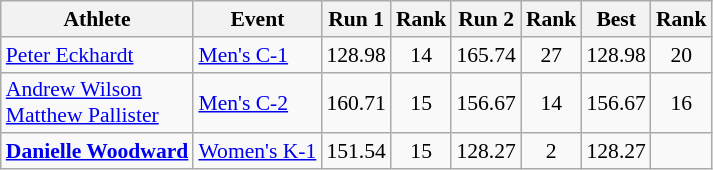<table class="wikitable" style="font-size:90%">
<tr>
<th>Athlete</th>
<th>Event</th>
<th>Run 1</th>
<th>Rank</th>
<th>Run 2</th>
<th>Rank</th>
<th>Best</th>
<th>Rank</th>
</tr>
<tr align=center>
<td align=left><a href='#'>Peter Eckhardt</a></td>
<td align=left><a href='#'>Men's C-1</a></td>
<td>128.98</td>
<td>14</td>
<td>165.74</td>
<td>27</td>
<td>128.98</td>
<td>20</td>
</tr>
<tr align=center>
<td align=left><a href='#'>Andrew Wilson</a><br><a href='#'>Matthew Pallister</a></td>
<td align=left><a href='#'>Men's C-2</a></td>
<td>160.71</td>
<td>15</td>
<td>156.67</td>
<td>14</td>
<td>156.67</td>
<td>16</td>
</tr>
<tr align=center>
<td align=left><strong><a href='#'>Danielle Woodward</a></strong></td>
<td align=left><a href='#'>Women's K-1</a></td>
<td>151.54</td>
<td>15</td>
<td>128.27</td>
<td>2</td>
<td>128.27</td>
<td></td>
</tr>
</table>
